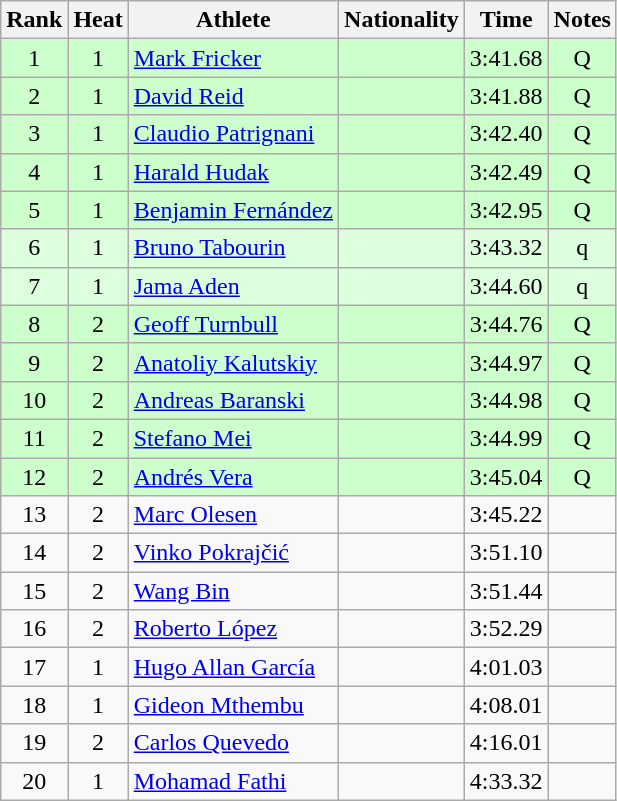<table class="wikitable sortable" style="text-align:center">
<tr>
<th>Rank</th>
<th>Heat</th>
<th>Athlete</th>
<th>Nationality</th>
<th>Time</th>
<th>Notes</th>
</tr>
<tr bgcolor=ccffcc>
<td>1</td>
<td>1</td>
<td align=left><a href='#'>Mark Fricker</a></td>
<td align=left></td>
<td>3:41.68</td>
<td>Q</td>
</tr>
<tr bgcolor=ccffcc>
<td>2</td>
<td>1</td>
<td align=left><a href='#'>David Reid</a></td>
<td align=left></td>
<td>3:41.88</td>
<td>Q</td>
</tr>
<tr bgcolor=ccffcc>
<td>3</td>
<td>1</td>
<td align=left><a href='#'>Claudio Patrignani</a></td>
<td align=left></td>
<td>3:42.40</td>
<td>Q</td>
</tr>
<tr bgcolor=ccffcc>
<td>4</td>
<td>1</td>
<td align=left><a href='#'>Harald Hudak</a></td>
<td align=left></td>
<td>3:42.49</td>
<td>Q</td>
</tr>
<tr bgcolor=ccffcc>
<td>5</td>
<td>1</td>
<td align=left><a href='#'>Benjamin Fernández</a></td>
<td align=left></td>
<td>3:42.95</td>
<td>Q</td>
</tr>
<tr bgcolor=ddffdd>
<td>6</td>
<td>1</td>
<td align=left><a href='#'>Bruno Tabourin</a></td>
<td align=left></td>
<td>3:43.32</td>
<td>q</td>
</tr>
<tr bgcolor=ddffdd>
<td>7</td>
<td>1</td>
<td align=left><a href='#'>Jama Aden</a></td>
<td align=left></td>
<td>3:44.60</td>
<td>q</td>
</tr>
<tr bgcolor=ccffcc>
<td>8</td>
<td>2</td>
<td align=left><a href='#'>Geoff Turnbull</a></td>
<td align=left></td>
<td>3:44.76</td>
<td>Q</td>
</tr>
<tr bgcolor=ccffcc>
<td>9</td>
<td>2</td>
<td align=left><a href='#'>Anatoliy Kalutskiy</a></td>
<td align=left></td>
<td>3:44.97</td>
<td>Q</td>
</tr>
<tr bgcolor=ccffcc>
<td>10</td>
<td>2</td>
<td align=left><a href='#'>Andreas Baranski</a></td>
<td align=left></td>
<td>3:44.98</td>
<td>Q</td>
</tr>
<tr bgcolor=ccffcc>
<td>11</td>
<td>2</td>
<td align=left><a href='#'>Stefano Mei</a></td>
<td align=left></td>
<td>3:44.99</td>
<td>Q</td>
</tr>
<tr bgcolor=ccffcc>
<td>12</td>
<td>2</td>
<td align=left><a href='#'>Andrés Vera</a></td>
<td align=left></td>
<td>3:45.04</td>
<td>Q</td>
</tr>
<tr>
<td>13</td>
<td>2</td>
<td align=left><a href='#'>Marc Olesen</a></td>
<td align=left></td>
<td>3:45.22</td>
<td></td>
</tr>
<tr>
<td>14</td>
<td>2</td>
<td align=left><a href='#'>Vinko Pokrajčić</a></td>
<td align=left></td>
<td>3:51.10</td>
<td></td>
</tr>
<tr>
<td>15</td>
<td>2</td>
<td align=left><a href='#'>Wang Bin</a></td>
<td align=left></td>
<td>3:51.44</td>
<td></td>
</tr>
<tr>
<td>16</td>
<td>2</td>
<td align=left><a href='#'>Roberto López</a></td>
<td align=left></td>
<td>3:52.29</td>
<td></td>
</tr>
<tr>
<td>17</td>
<td>1</td>
<td align=left><a href='#'>Hugo Allan García</a></td>
<td align=left></td>
<td>4:01.03</td>
<td></td>
</tr>
<tr>
<td>18</td>
<td>1</td>
<td align=left><a href='#'>Gideon Mthembu</a></td>
<td align=left></td>
<td>4:08.01</td>
<td></td>
</tr>
<tr>
<td>19</td>
<td>2</td>
<td align=left><a href='#'>Carlos Quevedo</a></td>
<td align=left></td>
<td>4:16.01</td>
<td></td>
</tr>
<tr>
<td>20</td>
<td>1</td>
<td align=left><a href='#'>Mohamad Fathi</a></td>
<td align=left></td>
<td>4:33.32</td>
<td></td>
</tr>
</table>
